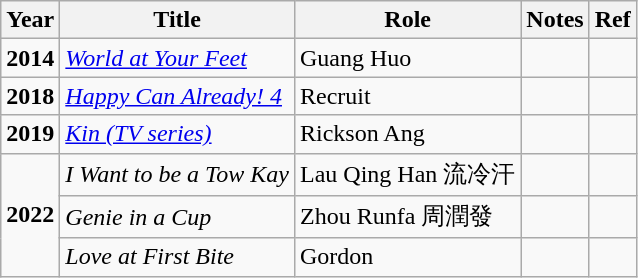<table class="wikitable">
<tr>
<th>Year</th>
<th>Title</th>
<th>Role</th>
<th>Notes</th>
<th>Ref</th>
</tr>
<tr>
<td><strong>2014</strong></td>
<td><em><a href='#'>World at Your Feet</a></em></td>
<td>Guang Huo</td>
<td></td>
<td></td>
</tr>
<tr>
<td><strong>2018</strong></td>
<td><em><a href='#'>Happy Can Already! 4</a></em></td>
<td>Recruit</td>
<td></td>
<td></td>
</tr>
<tr>
<td><strong>2019</strong></td>
<td><em><a href='#'>Kin (TV series)</a></em></td>
<td>Rickson Ang</td>
<td></td>
<td></td>
</tr>
<tr>
<td rowspan="3"><strong>2022</strong></td>
<td><em>I Want to be a Tow Kay</em></td>
<td>Lau Qing Han 流冷汗</td>
<td></td>
<td></td>
</tr>
<tr>
<td><em>Genie in a Cup</em></td>
<td>Zhou Runfa 周潤發</td>
<td></td>
<td></td>
</tr>
<tr>
<td><em>Love at First Bite</em></td>
<td>Gordon</td>
<td></td>
<td></td>
</tr>
</table>
